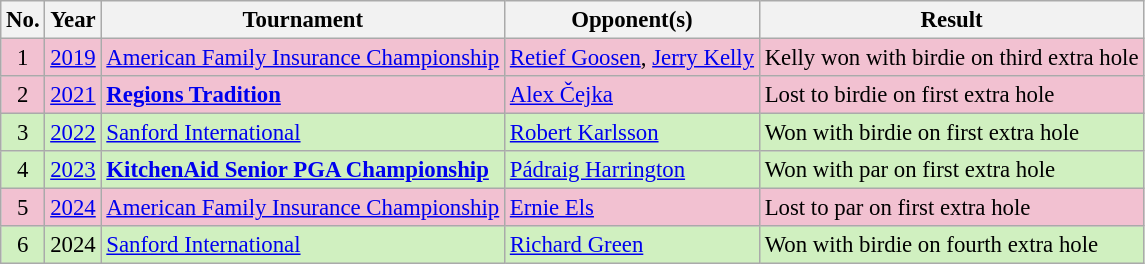<table class="wikitable" style="font-size:95%;">
<tr>
<th>No.</th>
<th>Year</th>
<th>Tournament</th>
<th>Opponent(s)</th>
<th>Result</th>
</tr>
<tr style="background:#F2C1D1;">
<td align=center>1</td>
<td><a href='#'>2019</a></td>
<td><a href='#'>American Family Insurance Championship</a></td>
<td> <a href='#'>Retief Goosen</a>,  <a href='#'>Jerry Kelly</a></td>
<td>Kelly won with birdie on third extra hole</td>
</tr>
<tr style="background:#F2C1D1;">
<td align=center>2</td>
<td><a href='#'>2021</a></td>
<td><strong><a href='#'>Regions Tradition</a></strong></td>
<td> <a href='#'>Alex Čejka</a></td>
<td>Lost to birdie on first extra hole</td>
</tr>
<tr style="background:#D0F0C0;">
<td align=center>3</td>
<td><a href='#'>2022</a></td>
<td><a href='#'>Sanford International</a></td>
<td> <a href='#'>Robert Karlsson</a></td>
<td>Won with birdie on first extra hole</td>
</tr>
<tr style="background:#D0F0C0;">
<td align=center>4</td>
<td><a href='#'>2023</a></td>
<td><strong><a href='#'>KitchenAid Senior PGA Championship</a></strong></td>
<td> <a href='#'>Pádraig Harrington</a></td>
<td>Won with par on first extra hole</td>
</tr>
<tr style="background:#F2C1D1;">
<td align=center>5</td>
<td><a href='#'>2024</a></td>
<td><a href='#'>American Family Insurance Championship</a></td>
<td> <a href='#'>Ernie Els</a></td>
<td>Lost to par on first extra hole</td>
</tr>
<tr style="background:#D0F0C0;">
<td align=center>6</td>
<td>2024</td>
<td><a href='#'>Sanford International</a></td>
<td> <a href='#'>Richard Green</a></td>
<td>Won with birdie on fourth extra hole</td>
</tr>
</table>
